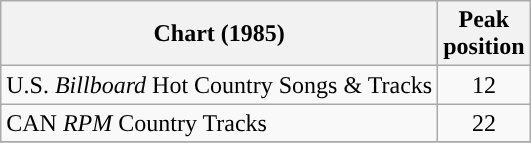<table class="wikitable sortable">
<tr>
<th align="left">Chart (1985)</th>
<th align="center">Peak<br>position</th>
</tr>
<tr>
<td align="left">U.S. <em>Billboard</em> Hot Country Songs & Tracks</td>
<td align="center">12</td>
</tr>
<tr>
<td align="left">CAN <em>RPM</em> Country Tracks</td>
<td align="center">22</td>
</tr>
<tr>
</tr>
</table>
